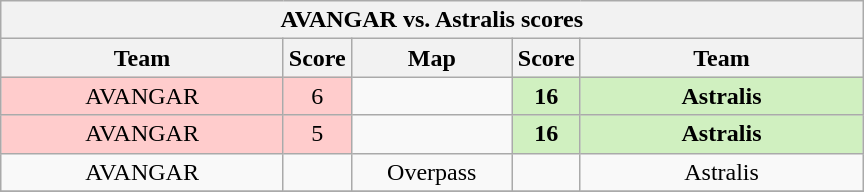<table class="wikitable" style="text-align: center;">
<tr>
<th colspan=5>AVANGAR vs.  Astralis scores</th>
</tr>
<tr>
<th width="181px">Team</th>
<th width="20px">Score</th>
<th width="100px">Map</th>
<th width="20px">Score</th>
<th width="181px">Team</th>
</tr>
<tr>
<td style="background: #FFCCCC;">AVANGAR</td>
<td style="background: #FFCCCC;">6</td>
<td></td>
<td style="background: #D0F0C0;"><strong>16</strong></td>
<td style="background: #D0F0C0;"><strong>Astralis</strong></td>
</tr>
<tr>
<td style="background: #FFCCCC;">AVANGAR</td>
<td style="background: #FFCCCC;">5</td>
<td></td>
<td style="background: #D0F0C0;"><strong>16</strong></td>
<td style="background: #D0F0C0;"><strong>Astralis</strong></td>
</tr>
<tr>
<td>AVANGAR</td>
<td></td>
<td>Overpass</td>
<td></td>
<td>Astralis</td>
</tr>
<tr>
</tr>
</table>
